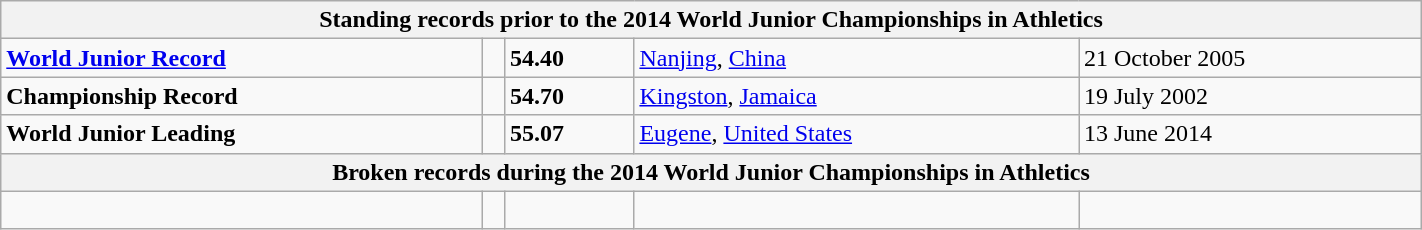<table class="wikitable" width=75%>
<tr>
<th colspan="5">Standing records prior to the 2014 World Junior Championships in Athletics</th>
</tr>
<tr>
<td><strong><a href='#'>World Junior Record</a></strong></td>
<td></td>
<td><strong>54.40</strong></td>
<td><a href='#'>Nanjing</a>, <a href='#'>China</a></td>
<td>21 October 2005</td>
</tr>
<tr>
<td><strong>Championship Record</strong></td>
<td></td>
<td><strong>54.70</strong></td>
<td><a href='#'>Kingston</a>, <a href='#'>Jamaica</a></td>
<td>19 July 2002</td>
</tr>
<tr>
<td><strong>World Junior Leading</strong></td>
<td></td>
<td><strong>55.07</strong></td>
<td><a href='#'>Eugene</a>, <a href='#'>United States</a></td>
<td>13 June 2014</td>
</tr>
<tr>
<th colspan="5">Broken records during the 2014 World Junior Championships in Athletics</th>
</tr>
<tr>
<td> </td>
<td></td>
<td></td>
<td></td>
<td></td>
</tr>
</table>
